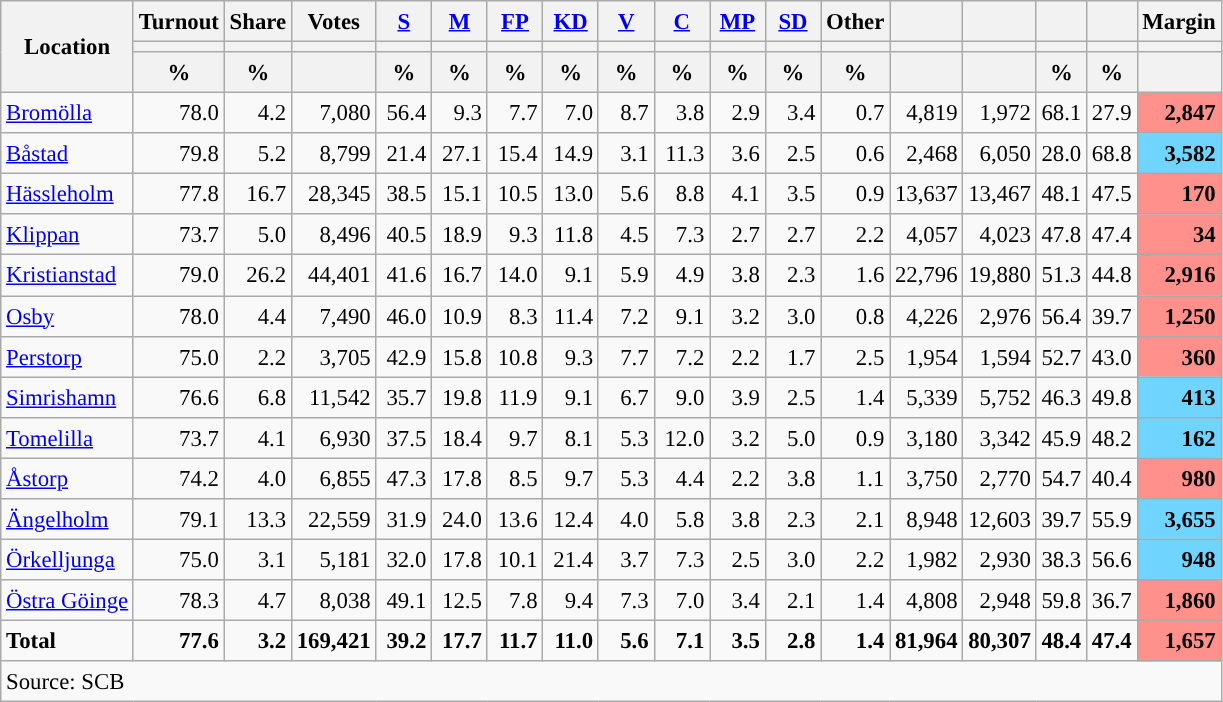<table class="wikitable sortable" style="text-align:right; font-size:95%; line-height:20px;">
<tr>
<th rowspan="3">Location</th>
<th>Turnout</th>
<th>Share</th>
<th>Votes</th>
<th width="30px" class="unsortable"><a href='#'>S</a></th>
<th width="30px" class="unsortable"><a href='#'>M</a></th>
<th width="30px" class="unsortable"><a href='#'>FP</a></th>
<th width="30px" class="unsortable"><a href='#'>KD</a></th>
<th width="30px" class="unsortable"><a href='#'>V</a></th>
<th width="30px" class="unsortable"><a href='#'>C</a></th>
<th width="30px" class="unsortable"><a href='#'>MP</a></th>
<th width="30px" class="unsortable"><a href='#'>SD</a></th>
<th width="30px" class="unsortable">Other</th>
<th></th>
<th></th>
<th></th>
<th></th>
<th>Margin</th>
</tr>
<tr>
<th></th>
<th></th>
<th></th>
<th style="background:"></th>
<th style="background:"></th>
<th style="background:"></th>
<th style="background:"></th>
<th style="background:"></th>
<th style="background:"></th>
<th style="background:"></th>
<th style="background:"></th>
<th style="background:"></th>
<th style="background:"></th>
<th style="background:"></th>
<th style="background:"></th>
<th style="background:"></th>
<th></th>
</tr>
<tr>
<th data-sort-type="number">%</th>
<th data-sort-type="number">%</th>
<th></th>
<th data-sort-type="number">%</th>
<th data-sort-type="number">%</th>
<th data-sort-type="number">%</th>
<th data-sort-type="number">%</th>
<th data-sort-type="number">%</th>
<th data-sort-type="number">%</th>
<th data-sort-type="number">%</th>
<th data-sort-type="number">%</th>
<th data-sort-type="number">%</th>
<th data-sort-type="number"></th>
<th data-sort-type="number"></th>
<th data-sort-type="number">%</th>
<th data-sort-type="number">%</th>
<th data-sort-type="number"></th>
</tr>
<tr>
<td align=left><a href='#'>Bromölla</a></td>
<td>78.0</td>
<td>4.2</td>
<td>7,080</td>
<td>56.4</td>
<td>9.3</td>
<td>7.7</td>
<td>7.0</td>
<td>8.7</td>
<td>3.8</td>
<td>2.9</td>
<td>3.4</td>
<td>0.7</td>
<td>4,819</td>
<td>1,972</td>
<td>68.1</td>
<td>27.9</td>
<td bgcolor=#ff908c><strong>2,847</strong></td>
</tr>
<tr>
<td align=left><a href='#'>Båstad</a></td>
<td>79.8</td>
<td>5.2</td>
<td>8,799</td>
<td>21.4</td>
<td>27.1</td>
<td>15.4</td>
<td>14.9</td>
<td>3.1</td>
<td>11.3</td>
<td>3.6</td>
<td>2.5</td>
<td>0.6</td>
<td>2,468</td>
<td>6,050</td>
<td>28.0</td>
<td>68.8</td>
<td bgcolor=#6fd5fe><strong>3,582</strong></td>
</tr>
<tr>
<td align=left><a href='#'>Hässleholm</a></td>
<td>77.8</td>
<td>16.7</td>
<td>28,345</td>
<td>38.5</td>
<td>15.1</td>
<td>10.5</td>
<td>13.0</td>
<td>5.6</td>
<td>8.8</td>
<td>4.1</td>
<td>3.5</td>
<td>0.9</td>
<td>13,637</td>
<td>13,467</td>
<td>48.1</td>
<td>47.5</td>
<td bgcolor=#ff908c><strong>170</strong></td>
</tr>
<tr>
<td align=left><a href='#'>Klippan</a></td>
<td>73.7</td>
<td>5.0</td>
<td>8,496</td>
<td>40.5</td>
<td>18.9</td>
<td>9.3</td>
<td>11.8</td>
<td>4.5</td>
<td>7.3</td>
<td>2.7</td>
<td>2.7</td>
<td>2.2</td>
<td>4,057</td>
<td>4,023</td>
<td>47.8</td>
<td>47.4</td>
<td bgcolor=#ff908c><strong>34</strong></td>
</tr>
<tr>
<td align=left><a href='#'>Kristianstad</a></td>
<td>79.0</td>
<td>26.2</td>
<td>44,401</td>
<td>41.6</td>
<td>16.7</td>
<td>14.0</td>
<td>9.1</td>
<td>5.9</td>
<td>4.9</td>
<td>3.8</td>
<td>2.3</td>
<td>1.6</td>
<td>22,796</td>
<td>19,880</td>
<td>51.3</td>
<td>44.8</td>
<td bgcolor=#ff908c><strong>2,916</strong></td>
</tr>
<tr>
<td align=left><a href='#'>Osby</a></td>
<td>78.0</td>
<td>4.4</td>
<td>7,490</td>
<td>46.0</td>
<td>10.9</td>
<td>8.3</td>
<td>11.4</td>
<td>7.2</td>
<td>9.1</td>
<td>3.2</td>
<td>3.0</td>
<td>0.8</td>
<td>4,226</td>
<td>2,976</td>
<td>56.4</td>
<td>39.7</td>
<td bgcolor=#ff908c><strong>1,250</strong></td>
</tr>
<tr>
<td align=left><a href='#'>Perstorp</a></td>
<td>75.0</td>
<td>2.2</td>
<td>3,705</td>
<td>42.9</td>
<td>15.8</td>
<td>10.8</td>
<td>9.3</td>
<td>7.7</td>
<td>7.2</td>
<td>2.2</td>
<td>1.7</td>
<td>2.5</td>
<td>1,954</td>
<td>1,594</td>
<td>52.7</td>
<td>43.0</td>
<td bgcolor=#ff908c><strong>360</strong></td>
</tr>
<tr>
<td align=left><a href='#'>Simrishamn</a></td>
<td>76.6</td>
<td>6.8</td>
<td>11,542</td>
<td>35.7</td>
<td>19.8</td>
<td>11.9</td>
<td>9.1</td>
<td>6.7</td>
<td>9.0</td>
<td>3.9</td>
<td>2.5</td>
<td>1.4</td>
<td>5,339</td>
<td>5,752</td>
<td>46.3</td>
<td>49.8</td>
<td bgcolor=#6fd5fe><strong>413</strong></td>
</tr>
<tr>
<td align=left><a href='#'>Tomelilla</a></td>
<td>73.7</td>
<td>4.1</td>
<td>6,930</td>
<td>37.5</td>
<td>18.4</td>
<td>9.7</td>
<td>8.1</td>
<td>5.3</td>
<td>12.0</td>
<td>3.2</td>
<td>5.0</td>
<td>0.9</td>
<td>3,180</td>
<td>3,342</td>
<td>45.9</td>
<td>48.2</td>
<td bgcolor=#6fd5fe><strong>162</strong></td>
</tr>
<tr>
<td align=left><a href='#'>Åstorp</a></td>
<td>74.2</td>
<td>4.0</td>
<td>6,855</td>
<td>47.3</td>
<td>17.8</td>
<td>8.5</td>
<td>9.7</td>
<td>5.3</td>
<td>4.4</td>
<td>2.2</td>
<td>3.8</td>
<td>1.1</td>
<td>3,750</td>
<td>2,770</td>
<td>54.7</td>
<td>40.4</td>
<td bgcolor=#ff908c><strong>980</strong></td>
</tr>
<tr>
<td align=left><a href='#'>Ängelholm</a></td>
<td>79.1</td>
<td>13.3</td>
<td>22,559</td>
<td>31.9</td>
<td>24.0</td>
<td>13.6</td>
<td>12.4</td>
<td>4.0</td>
<td>5.8</td>
<td>3.8</td>
<td>2.3</td>
<td>2.1</td>
<td>8,948</td>
<td>12,603</td>
<td>39.7</td>
<td>55.9</td>
<td bgcolor=#6fd5fe><strong>3,655</strong></td>
</tr>
<tr>
<td align=left><a href='#'>Örkelljunga</a></td>
<td>75.0</td>
<td>3.1</td>
<td>5,181</td>
<td>32.0</td>
<td>17.8</td>
<td>10.1</td>
<td>21.4</td>
<td>3.7</td>
<td>7.3</td>
<td>2.5</td>
<td>3.0</td>
<td>2.2</td>
<td>1,982</td>
<td>2,930</td>
<td>38.3</td>
<td>56.6</td>
<td bgcolor=#6fd5fe><strong>948</strong></td>
</tr>
<tr>
<td align=left><a href='#'>Östra Göinge</a></td>
<td>78.3</td>
<td>4.7</td>
<td>8,038</td>
<td>49.1</td>
<td>12.5</td>
<td>7.8</td>
<td>9.4</td>
<td>7.3</td>
<td>7.0</td>
<td>3.4</td>
<td>2.1</td>
<td>1.4</td>
<td>4,808</td>
<td>2,948</td>
<td>59.8</td>
<td>36.7</td>
<td bgcolor=#ff908c><strong>1,860</strong></td>
</tr>
<tr>
<td align=left><strong>Total</strong></td>
<td><strong>77.6</strong></td>
<td><strong>3.2</strong></td>
<td><strong>169,421</strong></td>
<td><strong>39.2</strong></td>
<td><strong>17.7</strong></td>
<td><strong>11.7</strong></td>
<td><strong>11.0</strong></td>
<td><strong>5.6</strong></td>
<td><strong>7.1</strong></td>
<td><strong>3.5</strong></td>
<td><strong>2.8</strong></td>
<td><strong>1.4</strong></td>
<td><strong>81,964</strong></td>
<td><strong>80,307</strong></td>
<td><strong>48.4</strong></td>
<td><strong>47.4</strong></td>
<td bgcolor=#ff908c><strong>1,657</strong></td>
</tr>
<tr>
<td align=left colspan=18>Source: SCB </td>
</tr>
</table>
